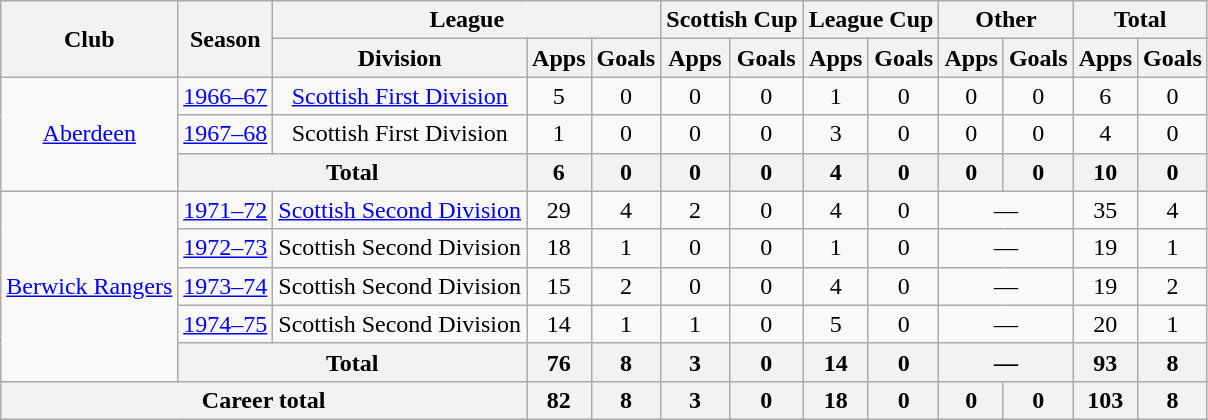<table class="wikitable" style="text-align: center;">
<tr>
<th rowspan="2">Club</th>
<th rowspan="2">Season</th>
<th colspan="3">League</th>
<th colspan="2">Scottish Cup</th>
<th colspan="2">League Cup</th>
<th colspan="2">Other</th>
<th colspan="2">Total</th>
</tr>
<tr>
<th>Division</th>
<th>Apps</th>
<th>Goals</th>
<th>Apps</th>
<th>Goals</th>
<th>Apps</th>
<th>Goals</th>
<th>Apps</th>
<th>Goals</th>
<th>Apps</th>
<th>Goals</th>
</tr>
<tr>
<td rowspan="3"><a href='#'>Aberdeen</a></td>
<td><a href='#'>1966–67</a></td>
<td><a href='#'>Scottish First Division</a></td>
<td>5</td>
<td>0</td>
<td>0</td>
<td>0</td>
<td>1</td>
<td>0</td>
<td>0</td>
<td>0</td>
<td>6</td>
<td>0</td>
</tr>
<tr>
<td><a href='#'>1967–68</a></td>
<td>Scottish First Division</td>
<td>1</td>
<td>0</td>
<td>0</td>
<td>0</td>
<td>3</td>
<td>0</td>
<td>0</td>
<td>0</td>
<td>4</td>
<td>0</td>
</tr>
<tr>
<th colspan="2">Total</th>
<th>6</th>
<th>0</th>
<th>0</th>
<th>0</th>
<th>4</th>
<th>0</th>
<th>0</th>
<th>0</th>
<th>10</th>
<th>0</th>
</tr>
<tr>
<td rowspan="5"><a href='#'>Berwick Rangers</a></td>
<td><a href='#'>1971–72</a></td>
<td><a href='#'>Scottish Second Division</a></td>
<td>29</td>
<td>4</td>
<td>2</td>
<td>0</td>
<td>4</td>
<td>0</td>
<td colspan="2">―</td>
<td>35</td>
<td>4</td>
</tr>
<tr>
<td><a href='#'>1972–73</a></td>
<td>Scottish Second Division</td>
<td>18</td>
<td>1</td>
<td>0</td>
<td>0</td>
<td>1</td>
<td>0</td>
<td colspan="2">―</td>
<td>19</td>
<td>1</td>
</tr>
<tr>
<td><a href='#'>1973–74</a></td>
<td>Scottish Second Division</td>
<td>15</td>
<td>2</td>
<td>0</td>
<td>0</td>
<td>4</td>
<td>0</td>
<td colspan="2">―</td>
<td>19</td>
<td>2</td>
</tr>
<tr>
<td><a href='#'>1974–75</a></td>
<td>Scottish Second Division</td>
<td>14</td>
<td>1</td>
<td>1</td>
<td>0</td>
<td>5</td>
<td>0</td>
<td colspan="2">―</td>
<td>20</td>
<td>1</td>
</tr>
<tr>
<th colspan="2">Total</th>
<th>76</th>
<th>8</th>
<th>3</th>
<th>0</th>
<th>14</th>
<th>0</th>
<th colspan="2">―</th>
<th>93</th>
<th>8</th>
</tr>
<tr>
<th colspan="3">Career total</th>
<th>82</th>
<th>8</th>
<th>3</th>
<th>0</th>
<th>18</th>
<th>0</th>
<th>0</th>
<th>0</th>
<th>103</th>
<th>8</th>
</tr>
</table>
